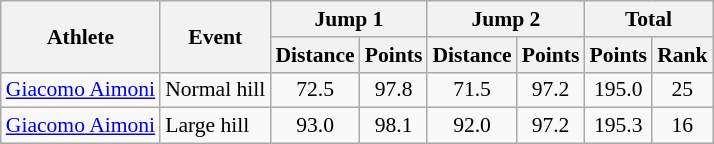<table class="wikitable" style="font-size:90%">
<tr>
<th rowspan="2">Athlete</th>
<th rowspan="2">Event</th>
<th colspan="2">Jump 1</th>
<th colspan="2">Jump 2</th>
<th colspan="2">Total</th>
</tr>
<tr>
<th>Distance</th>
<th>Points</th>
<th>Distance</th>
<th>Points</th>
<th>Points</th>
<th>Rank</th>
</tr>
<tr>
<td><a href='#'>Giacomo Aimoni</a></td>
<td>Normal hill</td>
<td align="center">72.5</td>
<td align="center">97.8</td>
<td align="center">71.5</td>
<td align="center">97.2</td>
<td align="center">195.0</td>
<td align="center">25</td>
</tr>
<tr>
<td><a href='#'>Giacomo Aimoni</a></td>
<td>Large hill</td>
<td align="center">93.0</td>
<td align="center">98.1</td>
<td align="center">92.0</td>
<td align="center">97.2</td>
<td align="center">195.3</td>
<td align="center">16</td>
</tr>
</table>
